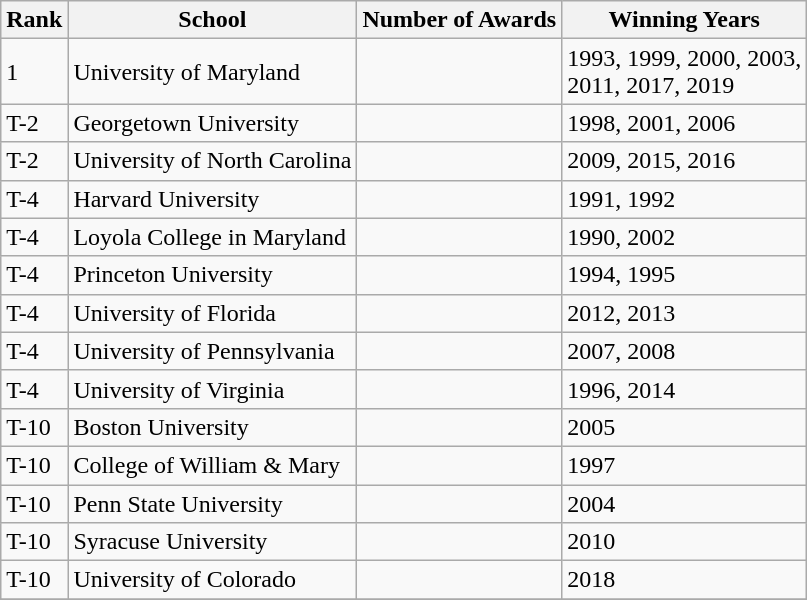<table class="wikitable">
<tr>
<th>Rank</th>
<th>School</th>
<th>Number of Awards</th>
<th>Winning Years</th>
</tr>
<tr>
<td>1</td>
<td>University of Maryland</td>
<td></td>
<td>1993, 1999, 2000, 2003, <br>2011, 2017, 2019</td>
</tr>
<tr>
<td>T-2</td>
<td>Georgetown University</td>
<td></td>
<td>1998, 2001, 2006</td>
</tr>
<tr>
<td>T-2</td>
<td>University of North Carolina</td>
<td></td>
<td>2009, 2015, 2016</td>
</tr>
<tr>
<td>T-4</td>
<td>Harvard University</td>
<td></td>
<td>1991, 1992</td>
</tr>
<tr>
<td>T-4</td>
<td>Loyola College in Maryland</td>
<td></td>
<td>1990, 2002</td>
</tr>
<tr>
<td>T-4</td>
<td>Princeton University</td>
<td></td>
<td>1994, 1995</td>
</tr>
<tr>
<td>T-4</td>
<td>University of Florida</td>
<td></td>
<td>2012, 2013</td>
</tr>
<tr>
<td>T-4</td>
<td>University of Pennsylvania</td>
<td></td>
<td>2007, 2008</td>
</tr>
<tr>
<td>T-4</td>
<td>University of Virginia</td>
<td></td>
<td>1996, 2014</td>
</tr>
<tr>
<td>T-10</td>
<td>Boston University</td>
<td></td>
<td>2005</td>
</tr>
<tr>
<td>T-10</td>
<td>College of William & Mary</td>
<td></td>
<td>1997</td>
</tr>
<tr>
<td>T-10</td>
<td>Penn State University</td>
<td></td>
<td>2004</td>
</tr>
<tr>
<td>T-10</td>
<td>Syracuse University</td>
<td></td>
<td>2010</td>
</tr>
<tr>
<td>T-10</td>
<td>University of Colorado</td>
<td></td>
<td>2018</td>
</tr>
<tr>
</tr>
</table>
